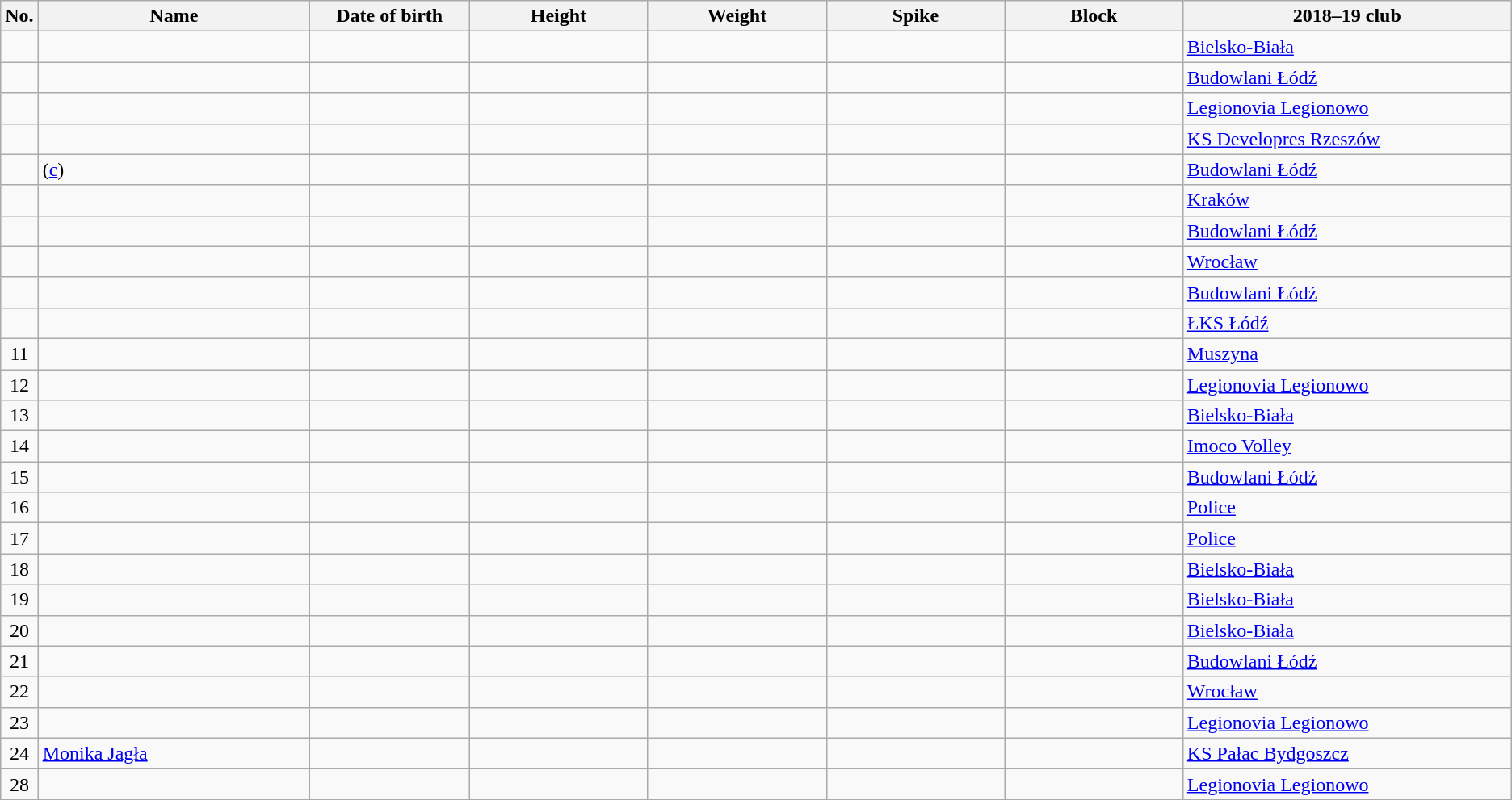<table class="wikitable sortable" style="font-size:100%; text-align:center;">
<tr>
<th>No.</th>
<th style="width:14em">Name</th>
<th style="width:8em">Date of birth</th>
<th style="width:9em">Height</th>
<th style="width:9em">Weight</th>
<th style="width:9em">Spike</th>
<th style="width:9em">Block</th>
<th style="width:17em">2018–19 club</th>
</tr>
<tr>
<td></td>
<td align=left></td>
<td align=right></td>
<td></td>
<td></td>
<td></td>
<td></td>
<td align=left> <a href='#'>Bielsko-Biała</a></td>
</tr>
<tr>
<td></td>
<td align=left></td>
<td align=right></td>
<td></td>
<td></td>
<td></td>
<td></td>
<td align=left> <a href='#'>Budowlani Łódź</a></td>
</tr>
<tr>
<td></td>
<td align=left></td>
<td align=right></td>
<td></td>
<td></td>
<td></td>
<td></td>
<td align=left> <a href='#'>Legionovia Legionowo</a></td>
</tr>
<tr>
<td></td>
<td align=left></td>
<td align=right></td>
<td></td>
<td></td>
<td></td>
<td></td>
<td align=left> <a href='#'>KS Developres Rzeszów</a></td>
</tr>
<tr>
<td></td>
<td align=left> (<a href='#'>c</a>)</td>
<td align=right></td>
<td></td>
<td></td>
<td></td>
<td></td>
<td align=left> <a href='#'>Budowlani Łódź</a></td>
</tr>
<tr>
<td></td>
<td align=left></td>
<td align=right></td>
<td></td>
<td></td>
<td></td>
<td></td>
<td align=left> <a href='#'>Kraków</a></td>
</tr>
<tr>
<td></td>
<td align=left></td>
<td align=right></td>
<td></td>
<td></td>
<td></td>
<td></td>
<td align=left> <a href='#'>Budowlani Łódź</a></td>
</tr>
<tr>
<td></td>
<td align=left></td>
<td align=right></td>
<td></td>
<td></td>
<td></td>
<td></td>
<td align=left> <a href='#'>Wrocław</a></td>
</tr>
<tr>
<td></td>
<td align=left></td>
<td align=right></td>
<td></td>
<td></td>
<td></td>
<td></td>
<td align=left> <a href='#'>Budowlani Łódź</a></td>
</tr>
<tr>
<td></td>
<td align=left></td>
<td align=right></td>
<td></td>
<td></td>
<td></td>
<td></td>
<td align=left> <a href='#'>ŁKS Łódź</a></td>
</tr>
<tr>
<td>11</td>
<td align=left></td>
<td align=right></td>
<td></td>
<td></td>
<td></td>
<td></td>
<td align=left> <a href='#'>Muszyna</a></td>
</tr>
<tr>
<td>12</td>
<td align=left></td>
<td align=right></td>
<td></td>
<td></td>
<td></td>
<td></td>
<td align=left> <a href='#'>Legionovia Legionowo</a></td>
</tr>
<tr>
<td>13</td>
<td align=left></td>
<td align=right></td>
<td></td>
<td></td>
<td></td>
<td></td>
<td align=left> <a href='#'>Bielsko-Biała</a></td>
</tr>
<tr>
<td>14</td>
<td align=left></td>
<td align=right></td>
<td></td>
<td></td>
<td></td>
<td></td>
<td align=left> <a href='#'>Imoco Volley</a></td>
</tr>
<tr>
<td>15</td>
<td align=left></td>
<td align=right></td>
<td></td>
<td></td>
<td></td>
<td></td>
<td align=left> <a href='#'>Budowlani Łódź</a></td>
</tr>
<tr>
<td>16</td>
<td align=left></td>
<td align=right></td>
<td></td>
<td></td>
<td></td>
<td></td>
<td align=left> <a href='#'>Police</a></td>
</tr>
<tr>
<td>17</td>
<td align=left></td>
<td align=right></td>
<td></td>
<td></td>
<td></td>
<td></td>
<td align=left> <a href='#'>Police</a></td>
</tr>
<tr>
<td>18</td>
<td align=left></td>
<td align=right></td>
<td></td>
<td></td>
<td></td>
<td></td>
<td align=left> <a href='#'>Bielsko-Biała</a></td>
</tr>
<tr>
<td>19</td>
<td align=left></td>
<td align=right></td>
<td></td>
<td></td>
<td></td>
<td></td>
<td align=left> <a href='#'>Bielsko-Biała</a></td>
</tr>
<tr>
<td>20</td>
<td align=left></td>
<td align=right></td>
<td></td>
<td></td>
<td></td>
<td></td>
<td align=left> <a href='#'>Bielsko-Biała</a></td>
</tr>
<tr>
<td>21</td>
<td align=left></td>
<td align=right></td>
<td></td>
<td></td>
<td></td>
<td></td>
<td align=left> <a href='#'>Budowlani Łódź</a></td>
</tr>
<tr>
<td>22</td>
<td align=left></td>
<td align=right></td>
<td></td>
<td></td>
<td></td>
<td></td>
<td align=left> <a href='#'>Wrocław</a></td>
</tr>
<tr>
<td>23</td>
<td align=left></td>
<td align=right></td>
<td></td>
<td></td>
<td></td>
<td></td>
<td align=left> <a href='#'>Legionovia Legionowo</a></td>
</tr>
<tr>
<td>24</td>
<td align=left><a href='#'>Monika Jagła</a></td>
<td align=right></td>
<td></td>
<td></td>
<td></td>
<td></td>
<td align=left> <a href='#'>KS Pałac Bydgoszcz</a></td>
</tr>
<tr>
<td>28</td>
<td align=left></td>
<td align=right></td>
<td></td>
<td></td>
<td></td>
<td></td>
<td align=left> <a href='#'>Legionovia Legionowo</a></td>
</tr>
</table>
